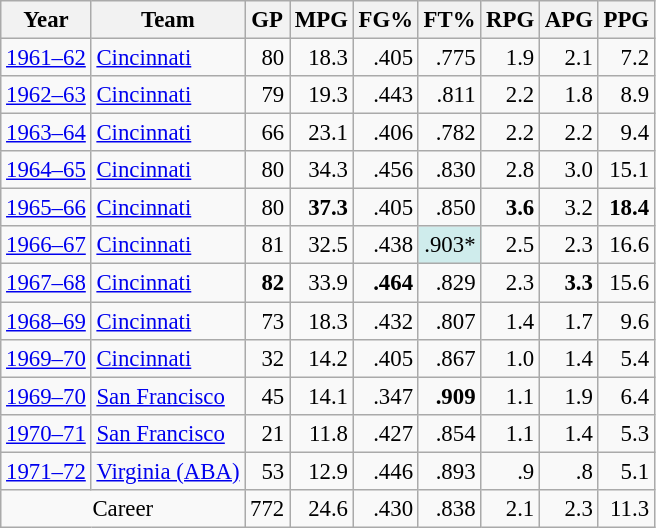<table class="wikitable sortable" style="font-size:95%; text-align:right;">
<tr>
<th>Year</th>
<th>Team</th>
<th>GP</th>
<th>MPG</th>
<th>FG%</th>
<th>FT%</th>
<th>RPG</th>
<th>APG</th>
<th>PPG</th>
</tr>
<tr>
<td style="text-align:left;"><a href='#'>1961–62</a></td>
<td style="text-align:left;"><a href='#'>Cincinnati</a></td>
<td>80</td>
<td>18.3</td>
<td>.405</td>
<td>.775</td>
<td>1.9</td>
<td>2.1</td>
<td>7.2</td>
</tr>
<tr>
<td style="text-align:left;"><a href='#'>1962–63</a></td>
<td style="text-align:left;"><a href='#'>Cincinnati</a></td>
<td>79</td>
<td>19.3</td>
<td>.443</td>
<td>.811</td>
<td>2.2</td>
<td>1.8</td>
<td>8.9</td>
</tr>
<tr>
<td style="text-align:left;"><a href='#'>1963–64</a></td>
<td style="text-align:left;"><a href='#'>Cincinnati</a></td>
<td>66</td>
<td>23.1</td>
<td>.406</td>
<td>.782</td>
<td>2.2</td>
<td>2.2</td>
<td>9.4</td>
</tr>
<tr>
<td style="text-align:left;"><a href='#'>1964–65</a></td>
<td style="text-align:left;"><a href='#'>Cincinnati</a></td>
<td>80</td>
<td>34.3</td>
<td>.456</td>
<td>.830</td>
<td>2.8</td>
<td>3.0</td>
<td>15.1</td>
</tr>
<tr>
<td style="text-align:left;"><a href='#'>1965–66</a></td>
<td style="text-align:left;"><a href='#'>Cincinnati</a></td>
<td>80</td>
<td><strong>37.3</strong></td>
<td>.405</td>
<td>.850</td>
<td><strong>3.6</strong></td>
<td>3.2</td>
<td><strong>18.4</strong></td>
</tr>
<tr>
<td style="text-align:left;"><a href='#'>1966–67</a></td>
<td style="text-align:left;"><a href='#'>Cincinnati</a></td>
<td>81</td>
<td>32.5</td>
<td>.438</td>
<td style="background:#cfecec;">.903*</td>
<td>2.5</td>
<td>2.3</td>
<td>16.6</td>
</tr>
<tr>
<td style="text-align:left;"><a href='#'>1967–68</a></td>
<td style="text-align:left;"><a href='#'>Cincinnati</a></td>
<td><strong>82</strong></td>
<td>33.9</td>
<td><strong>.464</strong></td>
<td>.829</td>
<td>2.3</td>
<td><strong>3.3</strong></td>
<td>15.6</td>
</tr>
<tr>
<td style="text-align:left;"><a href='#'>1968–69</a></td>
<td style="text-align:left;"><a href='#'>Cincinnati</a></td>
<td>73</td>
<td>18.3</td>
<td>.432</td>
<td>.807</td>
<td>1.4</td>
<td>1.7</td>
<td>9.6</td>
</tr>
<tr>
<td style="text-align:left;"><a href='#'>1969–70</a></td>
<td style="text-align:left;"><a href='#'>Cincinnati</a></td>
<td>32</td>
<td>14.2</td>
<td>.405</td>
<td>.867</td>
<td>1.0</td>
<td>1.4</td>
<td>5.4</td>
</tr>
<tr>
<td style="text-align:left;"><a href='#'>1969–70</a></td>
<td style="text-align:left;"><a href='#'>San Francisco</a></td>
<td>45</td>
<td>14.1</td>
<td>.347</td>
<td><strong>.909</strong></td>
<td>1.1</td>
<td>1.9</td>
<td>6.4</td>
</tr>
<tr>
<td style="text-align:left;"><a href='#'>1970–71</a></td>
<td style="text-align:left;"><a href='#'>San Francisco</a></td>
<td>21</td>
<td>11.8</td>
<td>.427</td>
<td>.854</td>
<td>1.1</td>
<td>1.4</td>
<td>5.3</td>
</tr>
<tr>
<td style="text-align:left;"><a href='#'>1971–72</a></td>
<td style="text-align:left;"><a href='#'>Virginia (ABA)</a></td>
<td>53</td>
<td>12.9</td>
<td>.446</td>
<td>.893</td>
<td>.9</td>
<td>.8</td>
<td>5.1</td>
</tr>
<tr class="sortbottom">
<td colspan="2" style="text-align:center;">Career</td>
<td>772</td>
<td>24.6</td>
<td>.430</td>
<td>.838</td>
<td>2.1</td>
<td>2.3</td>
<td>11.3</td>
</tr>
</table>
